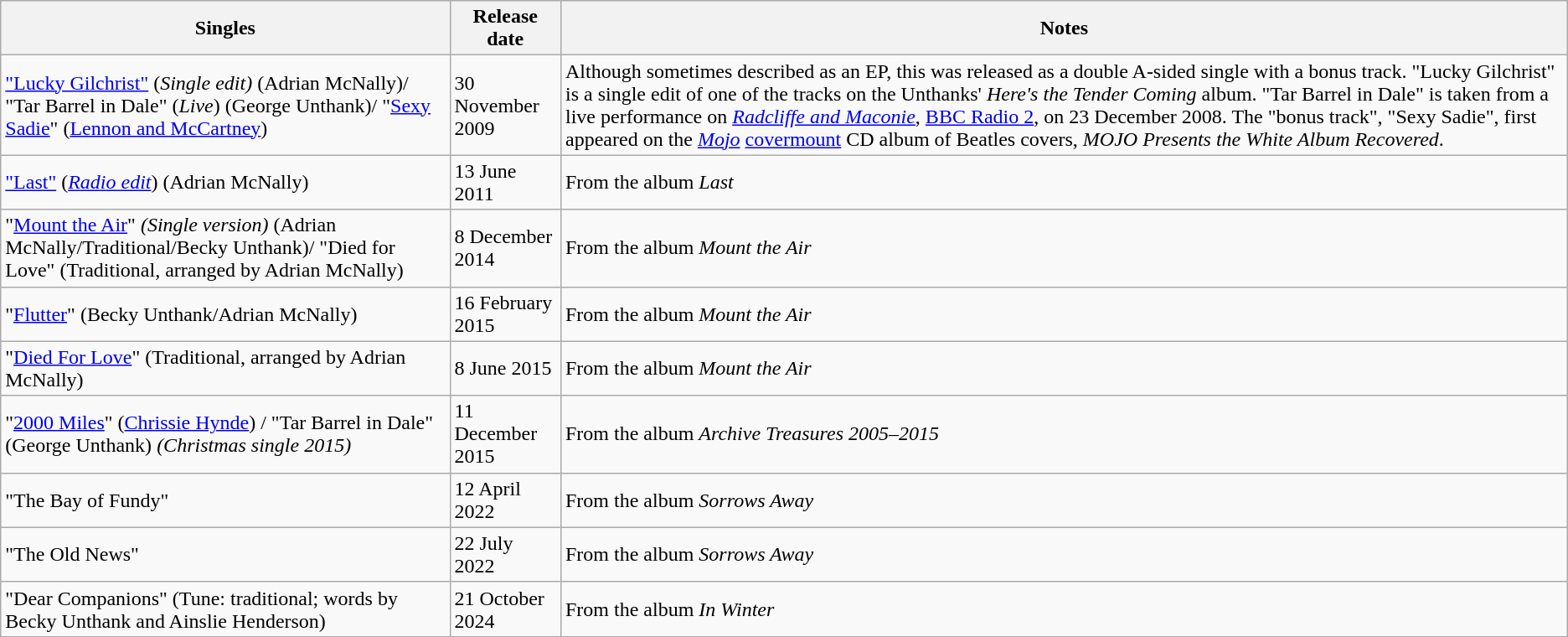<table class="wikitable">
<tr>
<th>Singles</th>
<th>Release date</th>
<th>Notes</th>
</tr>
<tr>
<td><a href='#'>"Lucky Gilchrist"</a> (<em>Single edit)</em> (Adrian McNally)/ "Tar Barrel in Dale" (<em>Live</em>) (George Unthank)/ "<a href='#'>Sexy Sadie</a>" (<a href='#'>Lennon and McCartney</a>)</td>
<td>30 November 2009</td>
<td>Although sometimes described as an EP, this was released as a double A-sided single with a bonus track. "Lucky Gilchrist" is a single edit of one of the tracks on the Unthanks' <em>Here's the Tender Coming</em> album.  "Tar Barrel in Dale" is taken from a live performance on <em><a href='#'>Radcliffe and Maconie</a></em>, <a href='#'>BBC Radio 2</a>, on 23 December 2008. The "bonus track", "Sexy Sadie", first appeared on the <em><a href='#'>Mojo</a></em> <a href='#'>covermount</a> CD album of Beatles covers, <em>MOJO Presents the White Album Recovered</em>.</td>
</tr>
<tr>
<td><a href='#'>"Last"</a> (<em><a href='#'>Radio edit</a></em>) (Adrian McNally)</td>
<td>13 June 2011</td>
<td>From the album <em>Last</em></td>
</tr>
<tr>
<td>"<a href='#'>Mount the Air</a>" <em>(Single version)</em> (Adrian McNally/Traditional/Becky Unthank)/ "Died for Love" (Traditional, arranged by Adrian McNally)</td>
<td>8 December 2014</td>
<td>From the album <em>Mount the Air</em></td>
</tr>
<tr>
<td>"<a href='#'>Flutter</a>" (Becky Unthank/Adrian McNally)</td>
<td>16 February 2015</td>
<td>From the album <em>Mount the Air</em></td>
</tr>
<tr>
<td>"<a href='#'>Died For Love</a>" (Traditional, arranged by Adrian McNally)</td>
<td>8 June 2015</td>
<td>From the album <em>Mount the Air</em></td>
</tr>
<tr>
<td>"<a href='#'>2000 Miles</a>" (<a href='#'>Chrissie Hynde</a>) / "Tar Barrel in Dale" (George Unthank) <em>(Christmas single 2015)</em></td>
<td>11 December 2015</td>
<td>From the album <em>Archive Treasures 2005–2015</em></td>
</tr>
<tr>
<td>"The Bay of Fundy"</td>
<td>12 April 2022</td>
<td>From the album <em>Sorrows Away</em></td>
</tr>
<tr>
<td>"The Old News"</td>
<td>22 July 2022</td>
<td>From the album <em>Sorrows Away</em></td>
</tr>
<tr>
<td>"Dear Companions" (Tune: traditional; words by Becky Unthank and Ainslie Henderson)</td>
<td>21 October 2024</td>
<td>From the album <em>In Winter</em></td>
</tr>
</table>
